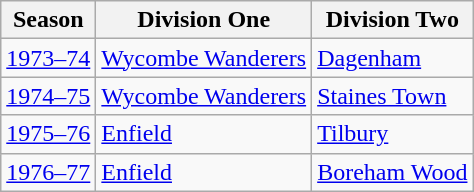<table class="wikitable" style="text-align: left">
<tr>
<th>Season</th>
<th>Division One</th>
<th>Division Two</th>
</tr>
<tr>
<td><a href='#'>1973–74</a></td>
<td><a href='#'>Wycombe Wanderers</a></td>
<td><a href='#'>Dagenham</a></td>
</tr>
<tr>
<td><a href='#'>1974–75</a></td>
<td><a href='#'>Wycombe Wanderers</a></td>
<td><a href='#'>Staines Town</a></td>
</tr>
<tr>
<td><a href='#'>1975–76</a></td>
<td><a href='#'>Enfield</a></td>
<td><a href='#'>Tilbury</a></td>
</tr>
<tr>
<td><a href='#'>1976–77</a></td>
<td><a href='#'>Enfield</a></td>
<td><a href='#'>Boreham Wood</a></td>
</tr>
</table>
